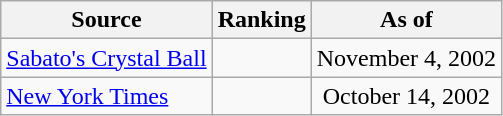<table class="wikitable" style="text-align:center">
<tr>
<th>Source</th>
<th>Ranking</th>
<th>As of</th>
</tr>
<tr>
<td align=left><a href='#'>Sabato's Crystal Ball</a></td>
<td></td>
<td>November 4, 2002</td>
</tr>
<tr>
<td align=left><a href='#'>New York Times</a></td>
<td></td>
<td>October 14, 2002</td>
</tr>
</table>
